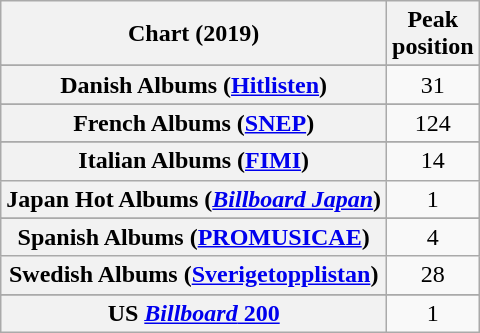<table class="wikitable sortable plainrowheaders" style="text-align:center">
<tr>
<th scope="col">Chart (2019)</th>
<th scope="col">Peak<br>position</th>
</tr>
<tr>
</tr>
<tr>
</tr>
<tr>
</tr>
<tr>
</tr>
<tr>
</tr>
<tr>
</tr>
<tr>
<th scope="row">Danish Albums (<a href='#'>Hitlisten</a>)</th>
<td>31</td>
</tr>
<tr>
</tr>
<tr>
</tr>
<tr>
<th scope="row">French Albums (<a href='#'>SNEP</a>)</th>
<td>124</td>
</tr>
<tr>
</tr>
<tr>
</tr>
<tr>
</tr>
<tr>
<th scope="row">Italian Albums (<a href='#'>FIMI</a>)</th>
<td>14</td>
</tr>
<tr>
<th scope="row">Japan Hot Albums (<em><a href='#'>Billboard Japan</a></em>)</th>
<td>1</td>
</tr>
<tr>
</tr>
<tr>
</tr>
<tr>
</tr>
<tr>
</tr>
<tr>
</tr>
<tr>
<th scope="row">Spanish Albums (<a href='#'>PROMUSICAE</a>)</th>
<td>4</td>
</tr>
<tr>
<th scope="row">Swedish Albums (<a href='#'>Sverigetopplistan</a>)</th>
<td>28</td>
</tr>
<tr>
</tr>
<tr>
</tr>
<tr>
</tr>
<tr>
<th scope="row">US <a href='#'><em>Billboard</em> 200</a></th>
<td>1</td>
</tr>
</table>
